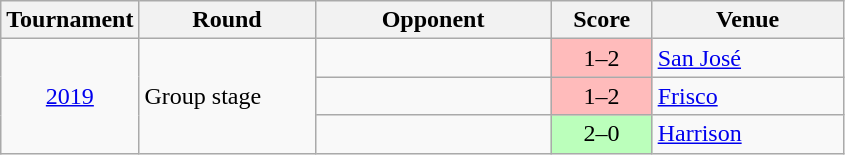<table class="wikitable sortable" style="text-align:left;">
<tr>
<th>Tournament</th>
<th width=110>Round</th>
<th width=150>Opponent</th>
<th width=60>Score</th>
<th width=120>Venue</th>
</tr>
<tr>
<td rowspan=3 align=center> <a href='#'>2019</a></td>
<td rowspan=3>Group stage</td>
<td></td>
<td align=center bgcolor="ffbbbb">1–2</td>
<td><a href='#'>San José</a></td>
</tr>
<tr>
<td></td>
<td align=center bgcolor="ffbbbb">1–2</td>
<td><a href='#'>Frisco</a></td>
</tr>
<tr>
<td></td>
<td align=center bgcolor="bbffbb">2–0</td>
<td><a href='#'>Harrison</a></td>
</tr>
</table>
